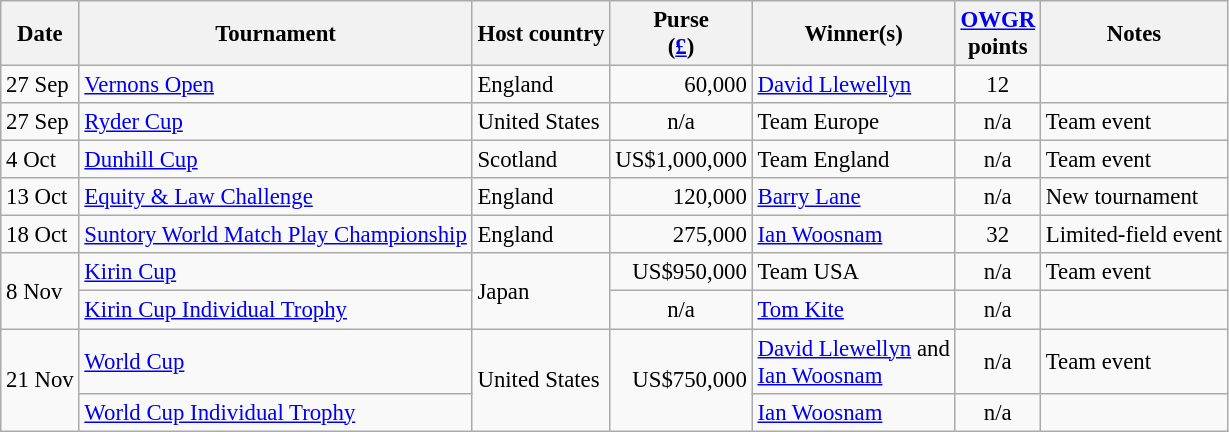<table class="wikitable" style="font-size:95%">
<tr>
<th>Date</th>
<th>Tournament</th>
<th>Host country</th>
<th>Purse<br>(<a href='#'>£</a>)</th>
<th>Winner(s)</th>
<th><a href='#'>OWGR</a><br>points</th>
<th>Notes</th>
</tr>
<tr>
<td>27 Sep</td>
<td><a href='#'>Vernons Open</a></td>
<td>England</td>
<td align=right>60,000</td>
<td> <a href='#'>David Llewellyn</a></td>
<td align=center>12</td>
<td></td>
</tr>
<tr>
<td>27 Sep</td>
<td><a href='#'>Ryder Cup</a></td>
<td>United States</td>
<td align=center>n/a</td>
<td> Team Europe</td>
<td align=center>n/a</td>
<td>Team event</td>
</tr>
<tr>
<td>4 Oct</td>
<td><a href='#'>Dunhill Cup</a></td>
<td>Scotland</td>
<td align=right>US$1,000,000</td>
<td> Team England</td>
<td align=center>n/a</td>
<td>Team event</td>
</tr>
<tr>
<td>13 Oct</td>
<td><a href='#'>Equity & Law Challenge</a></td>
<td>England</td>
<td align=right>120,000</td>
<td> <a href='#'>Barry Lane</a></td>
<td align=center>n/a</td>
<td>New tournament</td>
</tr>
<tr>
<td>18 Oct</td>
<td><a href='#'>Suntory World Match Play Championship</a></td>
<td>England</td>
<td align=right>275,000</td>
<td> <a href='#'>Ian Woosnam</a></td>
<td align=center>32</td>
<td>Limited-field event</td>
</tr>
<tr>
<td rowspan=2>8 Nov</td>
<td><a href='#'>Kirin Cup</a></td>
<td rowspan=2>Japan</td>
<td align=right>US$950,000</td>
<td> Team USA</td>
<td align=center>n/a</td>
<td>Team event</td>
</tr>
<tr>
<td><a href='#'>Kirin Cup Individual Trophy</a></td>
<td align=center>n/a</td>
<td> <a href='#'>Tom Kite</a></td>
<td align=center>n/a</td>
<td></td>
</tr>
<tr>
<td rowspan=2>21 Nov</td>
<td><a href='#'>World Cup</a></td>
<td rowspan=2>United States</td>
<td rowspan=2 align=right>US$750,000</td>
<td> <a href='#'>David Llewellyn</a> and<br> <a href='#'>Ian Woosnam</a></td>
<td align=center>n/a</td>
<td>Team event</td>
</tr>
<tr>
<td><a href='#'>World Cup Individual Trophy</a></td>
<td> <a href='#'>Ian Woosnam</a></td>
<td align=center>n/a</td>
<td></td>
</tr>
</table>
